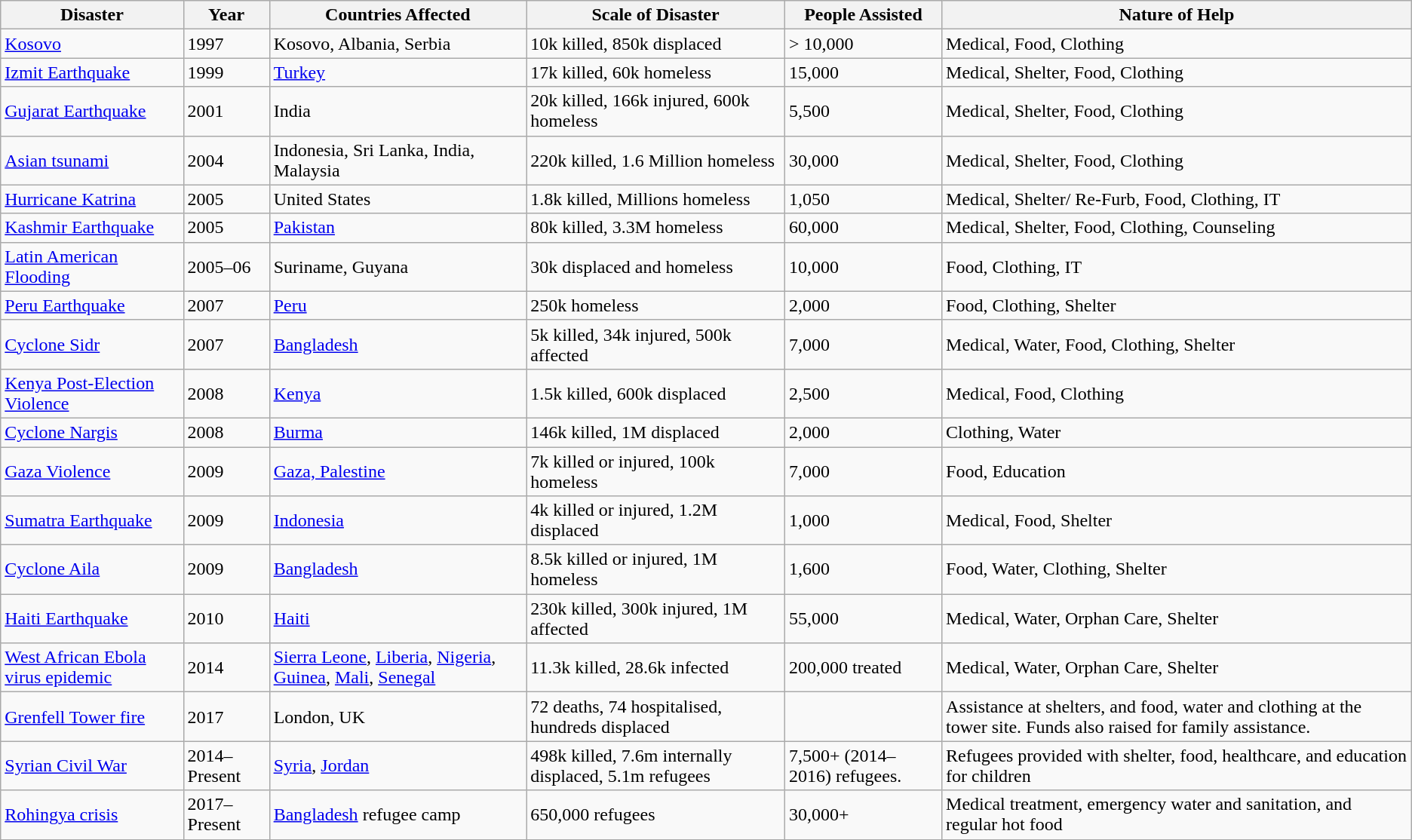<table class="wikitable sortable">
<tr>
<th>Disaster</th>
<th>Year</th>
<th>Countries Affected</th>
<th>Scale of Disaster</th>
<th>People Assisted</th>
<th>Nature of Help</th>
</tr>
<tr>
<td><a href='#'>Kosovo</a></td>
<td>1997</td>
<td>Kosovo, Albania, Serbia</td>
<td>10k killed, 850k displaced</td>
<td>> 10,000</td>
<td>Medical, Food, Clothing</td>
</tr>
<tr>
<td><a href='#'>Izmit Earthquake</a></td>
<td>1999</td>
<td><a href='#'>Turkey</a></td>
<td>17k killed, 60k homeless</td>
<td>15,000</td>
<td>Medical, Shelter, Food, Clothing</td>
</tr>
<tr>
<td><a href='#'>Gujarat Earthquake</a></td>
<td>2001</td>
<td>India</td>
<td>20k killed, 166k injured, 600k homeless</td>
<td>5,500</td>
<td>Medical, Shelter, Food, Clothing</td>
</tr>
<tr>
<td><a href='#'>Asian tsunami</a></td>
<td>2004</td>
<td>Indonesia, Sri Lanka, India, Malaysia</td>
<td>220k killed, 1.6 Million homeless</td>
<td>30,000</td>
<td>Medical, Shelter, Food, Clothing</td>
</tr>
<tr>
<td><a href='#'>Hurricane Katrina</a></td>
<td>2005</td>
<td>United States</td>
<td>1.8k killed, Millions homeless</td>
<td>1,050</td>
<td>Medical, Shelter/ Re-Furb, Food, Clothing, IT</td>
</tr>
<tr>
<td><a href='#'>Kashmir Earthquake</a></td>
<td>2005</td>
<td><a href='#'>Pakistan</a></td>
<td>80k killed, 3.3M homeless</td>
<td>60,000</td>
<td>Medical, Shelter, Food, Clothing, Counseling</td>
</tr>
<tr>
<td><a href='#'>Latin American Flooding</a></td>
<td>2005–06</td>
<td>Suriname, Guyana</td>
<td>30k displaced and homeless</td>
<td>10,000</td>
<td>Food, Clothing, IT</td>
</tr>
<tr>
<td><a href='#'>Peru Earthquake</a></td>
<td>2007</td>
<td><a href='#'>Peru</a></td>
<td>250k homeless</td>
<td>2,000</td>
<td>Food, Clothing, Shelter</td>
</tr>
<tr>
<td><a href='#'>Cyclone Sidr</a></td>
<td>2007</td>
<td><a href='#'>Bangladesh</a></td>
<td>5k killed, 34k injured, 500k affected</td>
<td>7,000</td>
<td>Medical, Water, Food, Clothing, Shelter</td>
</tr>
<tr>
<td><a href='#'>Kenya Post-Election Violence</a></td>
<td>2008</td>
<td><a href='#'>Kenya</a></td>
<td>1.5k killed, 600k displaced</td>
<td>2,500</td>
<td>Medical, Food, Clothing</td>
</tr>
<tr>
<td><a href='#'>Cyclone Nargis</a></td>
<td>2008</td>
<td><a href='#'>Burma</a></td>
<td>146k killed, 1M displaced</td>
<td>2,000</td>
<td>Clothing, Water</td>
</tr>
<tr>
<td><a href='#'>Gaza Violence</a></td>
<td>2009</td>
<td><a href='#'>Gaza, Palestine</a></td>
<td>7k killed or injured, 100k homeless</td>
<td>7,000</td>
<td>Food, Education</td>
</tr>
<tr>
<td><a href='#'>Sumatra Earthquake</a></td>
<td>2009</td>
<td><a href='#'>Indonesia</a></td>
<td>4k killed or injured, 1.2M displaced</td>
<td>1,000</td>
<td>Medical, Food, Shelter</td>
</tr>
<tr>
<td><a href='#'>Cyclone Aila</a></td>
<td>2009</td>
<td><a href='#'>Bangladesh</a></td>
<td>8.5k killed or injured, 1M homeless</td>
<td>1,600</td>
<td>Food, Water, Clothing, Shelter</td>
</tr>
<tr>
<td><a href='#'>Haiti Earthquake</a></td>
<td>2010</td>
<td><a href='#'>Haiti</a></td>
<td>230k killed, 300k injured, 1M affected</td>
<td>55,000 </td>
<td>Medical, Water, Orphan Care, Shelter</td>
</tr>
<tr>
<td><a href='#'>West African Ebola virus epidemic</a></td>
<td>2014</td>
<td><a href='#'>Sierra Leone</a>, <a href='#'>Liberia</a>, <a href='#'>Nigeria</a>, <a href='#'>Guinea</a>, <a href='#'>Mali</a>, <a href='#'>Senegal</a></td>
<td>11.3k killed, 28.6k infected</td>
<td>200,000 treated </td>
<td>Medical, Water, Orphan Care, Shelter</td>
</tr>
<tr>
<td><a href='#'>Grenfell Tower fire</a></td>
<td>2017</td>
<td>London, UK</td>
<td>72 deaths, 74 hospitalised, hundreds displaced</td>
<td></td>
<td>Assistance at shelters, and food, water and clothing at the tower site. Funds also raised for family assistance.</td>
</tr>
<tr>
<td><a href='#'>Syrian Civil War</a></td>
<td>2014–Present</td>
<td><a href='#'>Syria</a>, <a href='#'>Jordan</a></td>
<td>498k killed, 7.6m internally displaced, 5.1m refugees</td>
<td>7,500+ (2014–2016) refugees.</td>
<td>Refugees provided with shelter, food, healthcare, and education for children</td>
</tr>
<tr>
<td><a href='#'>Rohingya crisis</a></td>
<td>2017–Present</td>
<td><a href='#'>Bangladesh</a> refugee camp</td>
<td>650,000 refugees</td>
<td>30,000+</td>
<td>Medical treatment, emergency water and sanitation, and regular hot food</td>
</tr>
<tr>
</tr>
</table>
